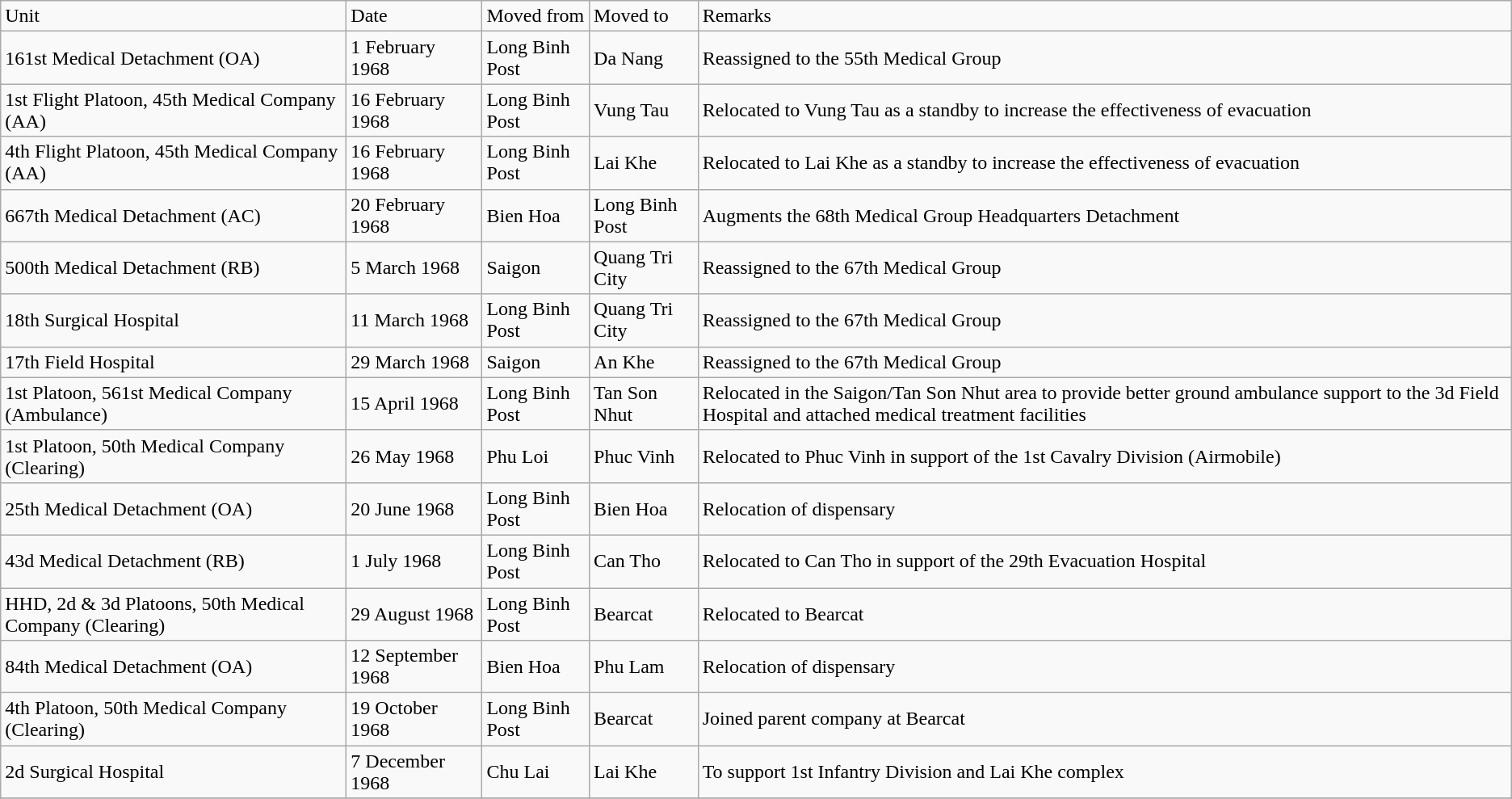<table class="wikitable">
<tr>
<td>Unit</td>
<td>Date</td>
<td>Moved from</td>
<td>Moved to</td>
<td>Remarks</td>
</tr>
<tr>
<td>161st Medical Detachment (OA)</td>
<td>1 February 1968</td>
<td>Long Binh Post</td>
<td>Da Nang</td>
<td>Reassigned to the 55th Medical Group</td>
</tr>
<tr>
<td>1st Flight Platoon, 45th Medical Company (AA)</td>
<td>16 February 1968</td>
<td>Long Binh Post</td>
<td>Vung Tau</td>
<td>Relocated to Vung Tau as a standby to increase the effectiveness of evacuation</td>
</tr>
<tr>
<td>4th Flight Platoon, 45th Medical Company (AA)</td>
<td>16 February 1968</td>
<td>Long Binh Post</td>
<td>Lai Khe</td>
<td>Relocated to Lai Khe as a standby to increase the effectiveness of evacuation</td>
</tr>
<tr>
<td>667th Medical Detachment (AC)</td>
<td>20 February 1968</td>
<td>Bien Hoa</td>
<td>Long Binh Post</td>
<td>Augments the 68th Medical Group Headquarters Detachment</td>
</tr>
<tr>
<td>500th Medical Detachment (RB)</td>
<td>5 March 1968</td>
<td>Saigon</td>
<td>Quang Tri City</td>
<td>Reassigned to the 67th Medical Group</td>
</tr>
<tr>
<td>18th Surgical Hospital</td>
<td>11 March 1968</td>
<td>Long Binh Post</td>
<td>Quang Tri City</td>
<td>Reassigned to the 67th Medical Group</td>
</tr>
<tr>
<td>17th Field Hospital</td>
<td>29 March 1968</td>
<td>Saigon</td>
<td>An Khe</td>
<td>Reassigned to the 67th Medical Group</td>
</tr>
<tr>
<td>1st Platoon, 561st Medical Company (Ambulance)</td>
<td>15 April 1968</td>
<td>Long Binh Post</td>
<td>Tan Son Nhut</td>
<td>Relocated in the Saigon/Tan Son Nhut area to provide better ground ambulance support to the 3d Field Hospital and attached medical treatment facilities</td>
</tr>
<tr>
<td>1st Platoon, 50th Medical Company (Clearing)</td>
<td>26 May 1968</td>
<td>Phu Loi</td>
<td>Phuc Vinh</td>
<td>Relocated to Phuc Vinh in support of the 1st Cavalry Division (Airmobile)</td>
</tr>
<tr>
<td>25th Medical Detachment (OA)</td>
<td>20 June 1968</td>
<td>Long Binh Post</td>
<td>Bien Hoa</td>
<td>Relocation of dispensary</td>
</tr>
<tr>
<td>43d Medical Detachment (RB)</td>
<td>1 July 1968</td>
<td>Long Binh Post</td>
<td>Can Tho</td>
<td>Relocated to Can Tho in support of the 29th Evacuation Hospital</td>
</tr>
<tr>
<td>HHD, 2d & 3d Platoons, 50th Medical Company (Clearing)</td>
<td>29 August 1968</td>
<td>Long Binh Post</td>
<td>Bearcat</td>
<td>Relocated to Bearcat</td>
</tr>
<tr>
<td>84th Medical Detachment (OA)</td>
<td>12 September 1968</td>
<td>Bien Hoa</td>
<td>Phu Lam</td>
<td>Relocation of dispensary</td>
</tr>
<tr>
<td>4th Platoon, 50th Medical Company (Clearing)</td>
<td>19 October 1968</td>
<td>Long Binh Post</td>
<td>Bearcat</td>
<td>Joined parent company at Bearcat</td>
</tr>
<tr>
<td>2d Surgical Hospital</td>
<td>7 December 1968</td>
<td>Chu Lai</td>
<td>Lai Khe</td>
<td>To support 1st Infantry Division and Lai Khe complex</td>
</tr>
<tr>
</tr>
</table>
